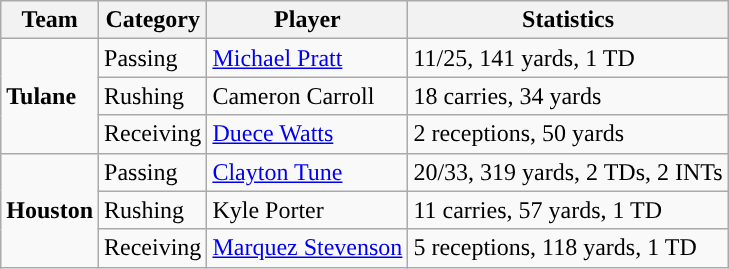<table class="wikitable" style="float: left;">
<tr>
<th>Team</th>
<th>Category</th>
<th>Player</th>
<th>Statistics</th>
</tr>
<tr>
<td rowspan=3><strong>Tulane</strong></td>
<td>Passing</td>
<td><a href='#'>Michael Pratt</a></td>
<td>11/25, 141 yards, 1 TD</td>
</tr>
<tr>
<td>Rushing</td>
<td>Cameron Carroll</td>
<td>18 carries, 34 yards</td>
</tr>
<tr>
<td>Receiving</td>
<td><a href='#'>Duece Watts</a></td>
<td>2 receptions, 50 yards</td>
</tr>
<tr>
<td rowspan=3><strong>Houston</strong></td>
<td>Passing</td>
<td><a href='#'>Clayton Tune</a></td>
<td>20/33, 319 yards, 2 TDs, 2 INTs</td>
</tr>
<tr>
<td>Rushing</td>
<td>Kyle Porter</td>
<td>11 carries, 57 yards, 1 TD</td>
</tr>
<tr>
<td>Receiving</td>
<td><a href='#'>Marquez Stevenson</a></td>
<td>5 receptions, 118 yards, 1 TD</td>
</tr>
</table>
